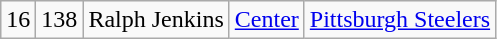<table class="wikitable" style="text-align:center">
<tr>
<td>16</td>
<td>138</td>
<td>Ralph Jenkins</td>
<td><a href='#'>Center</a></td>
<td><a href='#'>Pittsburgh Steelers</a></td>
</tr>
</table>
